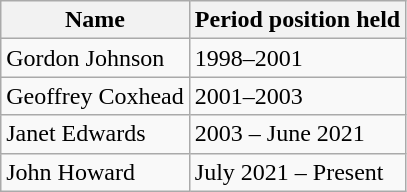<table class="wikitable">
<tr>
<th>Name</th>
<th>Period position held</th>
</tr>
<tr>
<td>Gordon Johnson</td>
<td>1998–2001</td>
</tr>
<tr>
<td>Geoffrey Coxhead</td>
<td>2001–2003</td>
</tr>
<tr>
<td>Janet Edwards</td>
<td>2003 – June 2021</td>
</tr>
<tr>
<td>John Howard</td>
<td>July 2021 – Present</td>
</tr>
</table>
